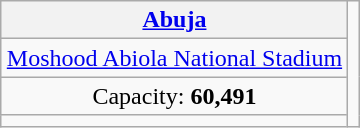<table class="wikitable" style="margin:1em auto; text-align:center">
<tr>
<th><a href='#'>Abuja</a></th>
<td rowspan="4"></td>
</tr>
<tr>
<td><a href='#'>Moshood Abiola National Stadium</a></td>
</tr>
<tr>
<td>Capacity: <strong>60,491</strong></td>
</tr>
<tr>
<td></td>
</tr>
</table>
